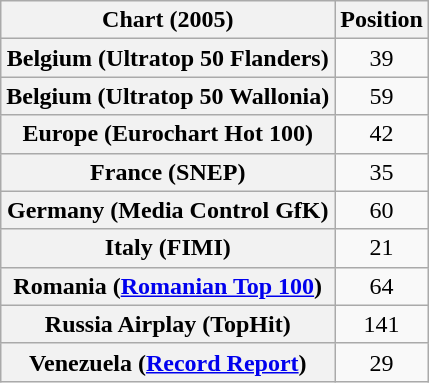<table class="wikitable sortable plainrowheaders" style="text-align:center">
<tr>
<th scope="col">Chart (2005)</th>
<th scope="col">Position</th>
</tr>
<tr>
<th scope="row">Belgium (Ultratop 50 Flanders)</th>
<td>39</td>
</tr>
<tr>
<th scope="row">Belgium (Ultratop 50 Wallonia)</th>
<td>59</td>
</tr>
<tr>
<th scope="row">Europe (Eurochart Hot 100)</th>
<td>42</td>
</tr>
<tr>
<th scope="row">France (SNEP)</th>
<td>35</td>
</tr>
<tr>
<th scope="row">Germany (Media Control GfK)</th>
<td>60</td>
</tr>
<tr>
<th scope="row">Italy (FIMI)</th>
<td>21</td>
</tr>
<tr>
<th scope="row">Romania (<a href='#'>Romanian Top 100</a>)</th>
<td>64</td>
</tr>
<tr>
<th scope="row">Russia Airplay (TopHit)</th>
<td>141</td>
</tr>
<tr>
<th scope="row">Venezuela (<a href='#'>Record Report</a>)</th>
<td>29</td>
</tr>
</table>
